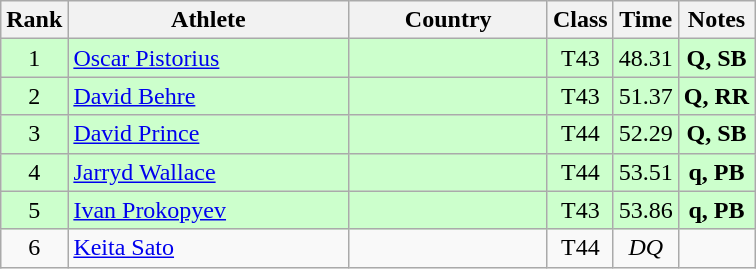<table class="wikitable sortable" style="text-align:center">
<tr>
<th>Rank</th>
<th style="width:180px">Athlete</th>
<th style="width:125px">Country</th>
<th>Class</th>
<th>Time</th>
<th>Notes</th>
</tr>
<tr style="background:#cfc;">
<td>1</td>
<td style="text-align:left;"><a href='#'>Oscar Pistorius</a></td>
<td style="text-align:left;"></td>
<td>T43</td>
<td>48.31</td>
<td><strong>Q, SB</strong></td>
</tr>
<tr style="background:#cfc;">
<td>2</td>
<td style="text-align:left;"><a href='#'>David Behre</a></td>
<td style="text-align:left;"></td>
<td>T43</td>
<td>51.37</td>
<td><strong>Q, RR</strong></td>
</tr>
<tr style="background:#cfc;">
<td>3</td>
<td style="text-align:left;"><a href='#'>David Prince</a></td>
<td style="text-align:left;"></td>
<td>T44</td>
<td>52.29</td>
<td><strong>Q, SB</strong></td>
</tr>
<tr style="background:#cfc;">
<td>4</td>
<td style="text-align:left;"><a href='#'>Jarryd Wallace</a></td>
<td style="text-align:left;"></td>
<td>T44</td>
<td>53.51</td>
<td><strong>q, PB</strong></td>
</tr>
<tr style="background:#cfc;">
<td>5</td>
<td style="text-align:left;"><a href='#'>Ivan Prokopyev</a></td>
<td style="text-align:left;"></td>
<td>T43</td>
<td>53.86</td>
<td><strong>q, PB</strong></td>
</tr>
<tr>
<td>6</td>
<td style="text-align:left;"><a href='#'>Keita Sato</a></td>
<td style="text-align:left;"></td>
<td>T44</td>
<td><em>DQ</em></td>
<td></td>
</tr>
</table>
